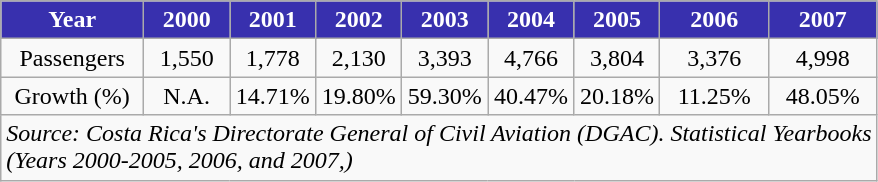<table class="sortable wikitable toccolours" style="text-align:center">
<tr>
<th style="background:#3830AE;color:white">Year</th>
<th style="background:#3830AE;color:white; width:50px">2000</th>
<th style="background:#3830AE;color:white; width:50px">2001</th>
<th style="background:#3830AE;color:white; width:50px">2002</th>
<th style="background:#3830AE;color:white; width:50px">2003</th>
<th style="background:#3830AE;color:white; width:50px">2004</th>
<th style="background:#3830AE;color:white; width:50px">2005</th>
<th style="background:#3830AE;color:white; width:65px">2006</th>
<th style="background:#3830AE;color:white; width:65px">2007</th>
</tr>
<tr>
<td>Passengers</td>
<td>1,550</td>
<td>1,778</td>
<td>2,130</td>
<td>3,393</td>
<td>4,766</td>
<td>3,804</td>
<td>3,376</td>
<td>4,998</td>
</tr>
<tr>
<td>Growth (%)</td>
<td>N.A.</td>
<td> 14.71%</td>
<td> 19.80%</td>
<td> 59.30%</td>
<td> 40.47%</td>
<td> 20.18%</td>
<td> 11.25%</td>
<td> 48.05%</td>
</tr>
<tr>
<td colspan="9" style="text-align:left;"><em>Source: Costa Rica's Directorate General of Civil Aviation (DGAC). Statistical Yearbooks<br>(Years 2000-2005, 2006, and 2007,)</em></td>
</tr>
</table>
